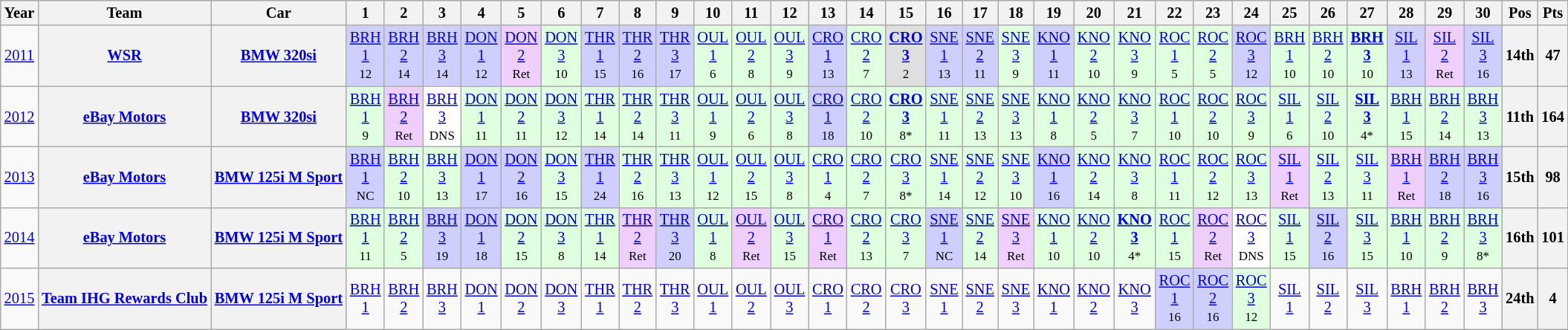<table class="wikitable" style="text-align:center; font-size:85%">
<tr>
<th>Year</th>
<th>Team</th>
<th>Car</th>
<th>1</th>
<th>2</th>
<th>3</th>
<th>4</th>
<th>5</th>
<th>6</th>
<th>7</th>
<th>8</th>
<th>9</th>
<th>10</th>
<th>11</th>
<th>12</th>
<th>13</th>
<th>14</th>
<th>15</th>
<th>16</th>
<th>17</th>
<th>18</th>
<th>19</th>
<th>20</th>
<th>21</th>
<th>22</th>
<th>23</th>
<th>24</th>
<th>25</th>
<th>26</th>
<th>27</th>
<th>28</th>
<th>29</th>
<th>30</th>
<th>Pos</th>
<th>Pts</th>
</tr>
<tr>
<td><a href='#'>2011</a></td>
<th><a href='#'>WSR</a></th>
<th nowrap><a href='#'>BMW 320si</a></th>
<td style="background:#CFCFFF;"><a href='#'>BRH<br>1</a><br><small>12</small></td>
<td style="background:#CFCFFF;"><a href='#'>BRH<br>2</a><br><small>14</small></td>
<td style="background:#CFCFFF;"><a href='#'>BRH<br>3</a><br><small>14</small></td>
<td style="background:#CFCFFF;"><a href='#'>DON<br>1</a><br><small>12</small></td>
<td style="background:#EFCFFF;"><a href='#'>DON<br>2</a><br><small>Ret</small></td>
<td style="background:#DFFFDF;"><a href='#'>DON<br>3</a><br><small>10</small></td>
<td style="background:#CFCFFF;"><a href='#'>THR<br>1</a><br><small>15</small></td>
<td style="background:#CFCFFF;"><a href='#'>THR<br>2</a><br><small>16</small></td>
<td style="background:#CFCFFF;"><a href='#'>THR<br>3</a><br><small>17</small></td>
<td style="background:#DFFFDF;"><a href='#'>OUL<br>1</a><br><small>6</small></td>
<td style="background:#DFFFDF;"><a href='#'>OUL<br>2</a><br><small>8</small></td>
<td style="background:#DFFFDF;"><a href='#'>OUL<br>3</a><br><small>9</small></td>
<td style="background:#CFCFFF;"><a href='#'>CRO<br>1</a><br><small>13</small></td>
<td style="background:#DFFFDF;"><a href='#'>CRO<br>2</a><br><small>7</small></td>
<td style="background:#DFDFDF;"><strong><a href='#'>CRO<br>3</a></strong><br><small>2</small></td>
<td style="background:#CFCFFF;"><a href='#'>SNE<br>1</a><br><small>13</small></td>
<td style="background:#CFCFFF;"><a href='#'>SNE<br>2</a><br><small>11</small></td>
<td style="background:#DFFFDF;"><a href='#'>SNE<br>3</a><br><small>9</small></td>
<td style="background:#CFCFFF;"><a href='#'>KNO<br>1</a><br><small>11</small></td>
<td style="background:#DFFFDF;"><a href='#'>KNO<br>2</a><br><small>10</small></td>
<td style="background:#DFFFDF;"><a href='#'>KNO<br>3</a><br><small>9</small></td>
<td style="background:#DFFFDF;"><a href='#'>ROC<br>1</a><br><small>5</small></td>
<td style="background:#DFFFDF;"><a href='#'>ROC<br>2</a><br><small>5</small></td>
<td style="background:#CFCFFF;"><a href='#'>ROC<br>3</a><br><small>12</small></td>
<td style="background:#DFFFDF;"><a href='#'>BRH<br>1</a><br><small>10</small></td>
<td style="background:#DFFFDF;"><a href='#'>BRH<br>2</a><br><small>10</small></td>
<td style="background:#DFFFDF;"><strong><a href='#'>BRH<br>3</a></strong><br><small>10</small></td>
<td style="background:#CFCFFF;"><a href='#'>SIL<br>1</a><br><small>13</small></td>
<td style="background:#EFCFFF;"><a href='#'>SIL<br>2</a><br><small>Ret</small></td>
<td style="background:#CFCFFF;"><a href='#'>SIL<br>3</a><br><small>16</small></td>
<th>14th</th>
<th>47</th>
</tr>
<tr>
<td><a href='#'>2012</a></td>
<th nowrap><a href='#'>eBay Motors</a></th>
<th nowrap><a href='#'>BMW 320si</a></th>
<td style="background:#DFFFDF;"><a href='#'>BRH<br>1</a><br><small>9</small></td>
<td style="background:#EFCFFF;"><a href='#'>BRH<br>2</a><br><small>Ret</small></td>
<td style="background:#FFFFFF;"><a href='#'>BRH<br>3</a><br><small>DNS</small></td>
<td style="background:#DFFFDF;"><a href='#'>DON<br>1</a><br><small>11</small></td>
<td style="background:#DFFFDF;"><a href='#'>DON<br>2</a><br><small>11</small></td>
<td style="background:#DFFFDF;"><a href='#'>DON<br>3</a><br><small>12</small></td>
<td style="background:#DFFFDF;"><a href='#'>THR<br>1</a><br><small>14</small></td>
<td style="background:#DFFFDF;"><a href='#'>THR<br>2</a><br><small>14</small></td>
<td style="background:#DFFFDF;"><a href='#'>THR<br>3</a><br><small>11</small></td>
<td style="background:#DFFFDF;"><a href='#'>OUL<br>1</a><br><small>9</small></td>
<td style="background:#DFFFDF;"><a href='#'>OUL<br>2</a><br><small>6</small></td>
<td style="background:#DFFFDF;"><a href='#'>OUL<br>3</a><br><small>8</small></td>
<td style="background:#CFCFFF;"><a href='#'>CRO<br>1</a><br><small>18</small></td>
<td style="background:#DFFFDF;"><a href='#'>CRO<br>2</a><br><small>10</small></td>
<td style="background:#DFFFDF;"><strong><a href='#'>CRO<br>3</a></strong><br><small>8*</small></td>
<td style="background:#DFFFDF;"><a href='#'>SNE<br>1</a><br><small>11</small></td>
<td style="background:#DFFFDF;"><a href='#'>SNE<br>2</a><br><small>13</small></td>
<td style="background:#DFFFDF;"><a href='#'>SNE<br>3</a><br><small>13</small></td>
<td style="background:#DFFFDF;"><a href='#'>KNO<br>1</a><br><small>8</small></td>
<td style="background:#DFFFDF;"><a href='#'>KNO<br>2</a><br><small>5</small></td>
<td style="background:#DFFFDF;"><a href='#'>KNO<br>3</a><br><small>7</small></td>
<td style="background:#DFFFDF;"><a href='#'>ROC<br>1</a><br><small>10</small></td>
<td style="background:#DFFFDF;"><a href='#'>ROC<br>2</a><br><small>10</small></td>
<td style="background:#DFFFDF;"><a href='#'>ROC<br>3</a><br><small>9</small></td>
<td style="background:#DFFFDF;"><a href='#'>SIL<br>1</a><br><small>6</small></td>
<td style="background:#DFFFDF;"><a href='#'>SIL<br>2</a><br><small>10</small></td>
<td style="background:#DFFFDF;"><strong><a href='#'>SIL<br>3</a></strong><br><small>4*</small></td>
<td style="background:#DFFFDF;"><a href='#'>BRH<br>1</a><br><small>15</small></td>
<td style="background:#DFFFDF;"><a href='#'>BRH<br>2</a><br><small>14</small></td>
<td style="background:#DFFFDF;"><a href='#'>BRH<br>3</a><br><small>13</small></td>
<th>11th</th>
<th>164</th>
</tr>
<tr>
<td><a href='#'>2013</a></td>
<th nowrap><a href='#'>eBay Motors</a></th>
<th nowrap><a href='#'>BMW 125i M Sport</a></th>
<td style="background:#CFCFFF;"><a href='#'>BRH<br>1</a><br><small>NC</small></td>
<td style="background:#DFFFDF;"><a href='#'>BRH<br>2</a><br><small>10</small></td>
<td style="background:#DFFFDF;"><a href='#'>BRH<br>3</a><br><small>13</small></td>
<td style="background:#CFCFFF;"><a href='#'>DON<br>1</a><br><small>17</small></td>
<td style="background:#CFCFFF;"><a href='#'>DON<br>2</a><br><small>16</small></td>
<td style="background:#DFFFDF;"><a href='#'>DON<br>3</a><br><small>15</small></td>
<td style="background:#CFCFFF;"><a href='#'>THR<br>1</a><br><small>24</small></td>
<td style="background:#DFFFDF;"><a href='#'>THR<br>2</a><br><small>16</small></td>
<td style="background:#DFFFDF;"><a href='#'>THR<br>3</a><br><small>13</small></td>
<td style="background:#DFFFDF;"><a href='#'>OUL<br>1</a><br><small>12</small></td>
<td style="background:#DFFFDF;"><a href='#'>OUL<br>2</a><br><small>15</small></td>
<td style="background:#DFFFDF;"><a href='#'>OUL<br>3</a><br><small>8</small></td>
<td style="background:#DFFFDF;"><a href='#'>CRO<br>1</a><br><small>4</small></td>
<td style="background:#DFFFDF;"><a href='#'>CRO<br>2</a><br><small>7</small></td>
<td style="background:#DFFFDF;"><a href='#'>CRO<br>3</a><br><small>8*</small></td>
<td style="background:#DFFFDF;"><a href='#'>SNE<br>1</a><br><small>14</small></td>
<td style="background:#DFFFDF;"><a href='#'>SNE<br>2</a><br><small>12</small></td>
<td style="background:#DFFFDF;"><a href='#'>SNE<br>3</a><br><small>10</small></td>
<td style="background:#CFCFFF;"><a href='#'>KNO<br>1</a><br><small>16</small></td>
<td style="background:#DFFFDF;"><a href='#'>KNO<br>2</a><br><small>14</small></td>
<td style="background:#DFFFDF;"><a href='#'>KNO<br>3</a><br><small>8</small></td>
<td style="background:#DFFFDF;"><a href='#'>ROC<br>1</a><br><small>11</small></td>
<td style="background:#DFFFDF;"><a href='#'>ROC<br>2</a><br><small>12</small></td>
<td style="background:#DFFFDF;"><a href='#'>ROC<br>3</a><br><small>13</small></td>
<td style="background:#EFCFFF;"><a href='#'>SIL<br>1</a><br><small>Ret</small></td>
<td style="background:#DFFFDF;"><a href='#'>SIL<br>2</a><br><small>13</small></td>
<td style="background:#DFFFDF;"><a href='#'>SIL<br>3</a><br><small>11</small></td>
<td style="background:#EFCFFF;"><a href='#'>BRH<br>1</a><br><small>Ret</small></td>
<td style="background:#CFCFFF;"><a href='#'>BRH<br>2</a><br><small>18</small></td>
<td style="background:#CFCFFF;"><a href='#'>BRH<br>3</a><br><small>16</small></td>
<th>15th</th>
<th>98</th>
</tr>
<tr>
<td><a href='#'>2014</a></td>
<th nowrap><a href='#'>eBay Motors</a></th>
<th nowrap><a href='#'>BMW 125i M Sport</a></th>
<td style="background:#DFFFDF;"><a href='#'>BRH<br>1</a><br><small>11</small></td>
<td style="background:#DFFFDF;"><a href='#'>BRH<br>2</a><br><small>5</small></td>
<td style="background:#CFCFFF;"><a href='#'>BRH<br>3</a><br><small>19</small></td>
<td style="background:#CFCFFF;"><a href='#'>DON<br>1</a><br><small>18</small></td>
<td style="background:#DFFFDF;"><a href='#'>DON<br>2</a><br><small>15</small></td>
<td style="background:#DFFFDF;"><a href='#'>DON<br>3</a><br><small>8</small></td>
<td style="background:#DFFFDF;"><a href='#'>THR<br>1</a><br><small>14</small></td>
<td style="background:#EFCFFF;"><a href='#'>THR<br>2</a><br><small>Ret</small></td>
<td style="background:#CFCFFF;"><a href='#'>THR<br>3</a><br><small>20</small></td>
<td style="background:#DFFFDF;"><a href='#'>OUL<br>1</a><br><small>8</small></td>
<td style="background:#EFCFFF;"><a href='#'>OUL<br>2</a><br><small>Ret</small></td>
<td style="background:#DFFFDF;"><a href='#'>OUL<br>3</a><br><small>15</small></td>
<td style="background:#EFCFFF;"><a href='#'>CRO<br>1</a><br><small>Ret</small></td>
<td style="background:#DFFFDF;"><a href='#'>CRO<br>2</a><br><small>13</small></td>
<td style="background:#DFFFDF;"><a href='#'>CRO<br>3</a><br><small>7</small></td>
<td style="background:#CFCFFF;"><a href='#'>SNE<br>1</a><br><small>NC</small></td>
<td style="background:#DFFFDF;"><a href='#'>SNE<br>2</a><br><small>14</small></td>
<td style="background:#EFCFFF;"><a href='#'>SNE<br>3</a><br><small>Ret</small></td>
<td style="background:#DFFFDF;"><a href='#'>KNO<br>1</a><br><small>10</small></td>
<td style="background:#DFFFDF;"><a href='#'>KNO<br>2</a><br><small>10</small></td>
<td style="background:#DFFFDF;"><strong><a href='#'>KNO<br>3</a></strong><br><small>4*</small></td>
<td style="background:#DFFFDF;"><a href='#'>ROC<br>1</a><br><small>15</small></td>
<td style="background:#EFCFFF;"><a href='#'>ROC<br>2</a><br><small>Ret</small></td>
<td style="background:#FFFFFF;"><a href='#'>ROC<br>3</a><br><small>DNS</small></td>
<td style="background:#DFFFDF;"><a href='#'>SIL<br>1</a><br><small>15</small></td>
<td style="background:#CFCFFF;"><a href='#'>SIL<br>2</a><br><small>16</small></td>
<td style="background:#DFFFDF;"><a href='#'>SIL<br>3</a><br><small>15</small></td>
<td style="background:#DFFFDF;"><a href='#'>BRH<br>1</a><br><small>10</small></td>
<td style="background:#DFFFDF;"><a href='#'>BRH<br>2</a><br><small>9</small></td>
<td style="background:#DFFFDF;"><a href='#'>BRH<br>3</a><br><small>8*</small></td>
<th>16th</th>
<th>101</th>
</tr>
<tr>
<td><a href='#'>2015</a></td>
<th nowrap><a href='#'>Team IHG Rewards Club</a></th>
<th nowrap><a href='#'>BMW 125i M Sport</a></th>
<td style="background:;"><a href='#'>BRH<br>1</a><br><small></small></td>
<td style="background:;"><a href='#'>BRH<br>2</a><br><small></small></td>
<td style="background:;"><a href='#'>BRH<br>3</a><br><small></small></td>
<td style="background:;"><a href='#'>DON<br>1</a><br><small></small></td>
<td style="background:;"><a href='#'>DON<br>2</a><br><small></small></td>
<td style="background:;"><a href='#'>DON<br>3</a><br><small></small></td>
<td style="background:;"><a href='#'>THR<br>1</a><br><small></small></td>
<td style="background:;"><a href='#'>THR<br>2</a><br><small></small></td>
<td style="background:;"><a href='#'>THR<br>3</a><br><small></small></td>
<td style="background:;"><a href='#'>OUL<br>1</a><br><small></small></td>
<td style="background:;"><a href='#'>OUL<br>2</a><br><small></small></td>
<td style="background:;"><a href='#'>OUL<br>3</a><br><small></small></td>
<td style="background:;"><a href='#'>CRO<br>1</a><br><small></small></td>
<td style="background:;"><a href='#'>CRO<br>2</a><br><small></small></td>
<td style="background:;"><a href='#'>CRO<br>3</a><br><small></small></td>
<td style="background:;"><a href='#'>SNE<br>1</a><br><small></small></td>
<td style="background:;"><a href='#'>SNE<br>2</a><br><small></small></td>
<td style="background:;"><a href='#'>SNE<br>3</a><br><small></small></td>
<td style="background:;"><a href='#'>KNO<br>1</a><br><small></small></td>
<td style="background:;"><a href='#'>KNO<br>2</a><br><small></small></td>
<td style="background:;"><a href='#'>KNO<br>3</a><br><small></small></td>
<td style="background:#CFCFFF;"><a href='#'>ROC<br>1</a><br><small>16</small></td>
<td style="background:#CFCFFF;"><a href='#'>ROC<br>2</a><br><small>16</small></td>
<td style="background:#DFFFDF;"><a href='#'>ROC<br>3</a><br><small>12</small></td>
<td style="background:;"><a href='#'>SIL<br>1</a><br><small></small></td>
<td style="background:;"><a href='#'>SIL<br>2</a><br><small></small></td>
<td style="background:;"><a href='#'>SIL<br>3</a><br><small></small></td>
<td style="background:;"><a href='#'>BRH<br>1</a><br><small></small></td>
<td style="background:;"><a href='#'>BRH<br>2</a><br><small></small></td>
<td style="background:;"><a href='#'>BRH<br>3</a><br><small></small></td>
<th>24th</th>
<th>4</th>
</tr>
</table>
